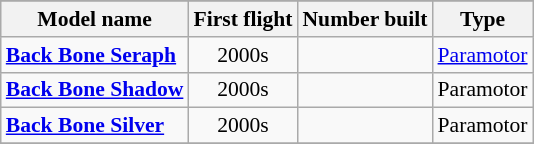<table class="wikitable" align=center style="font-size:90%;">
<tr>
</tr>
<tr style="background:#efefef;">
<th>Model name</th>
<th>First flight</th>
<th>Number built</th>
<th>Type</th>
</tr>
<tr>
<td align=left><strong><a href='#'>Back Bone Seraph</a></strong></td>
<td align=center>2000s</td>
<td align=center></td>
<td align=left><a href='#'>Paramotor</a></td>
</tr>
<tr>
<td align=left><strong><a href='#'>Back Bone Shadow</a></strong></td>
<td align=center>2000s</td>
<td align=center></td>
<td align=left>Paramotor</td>
</tr>
<tr>
<td align=left><strong><a href='#'>Back Bone Silver</a></strong></td>
<td align=center>2000s</td>
<td align=center></td>
<td align=left>Paramotor</td>
</tr>
<tr>
</tr>
</table>
